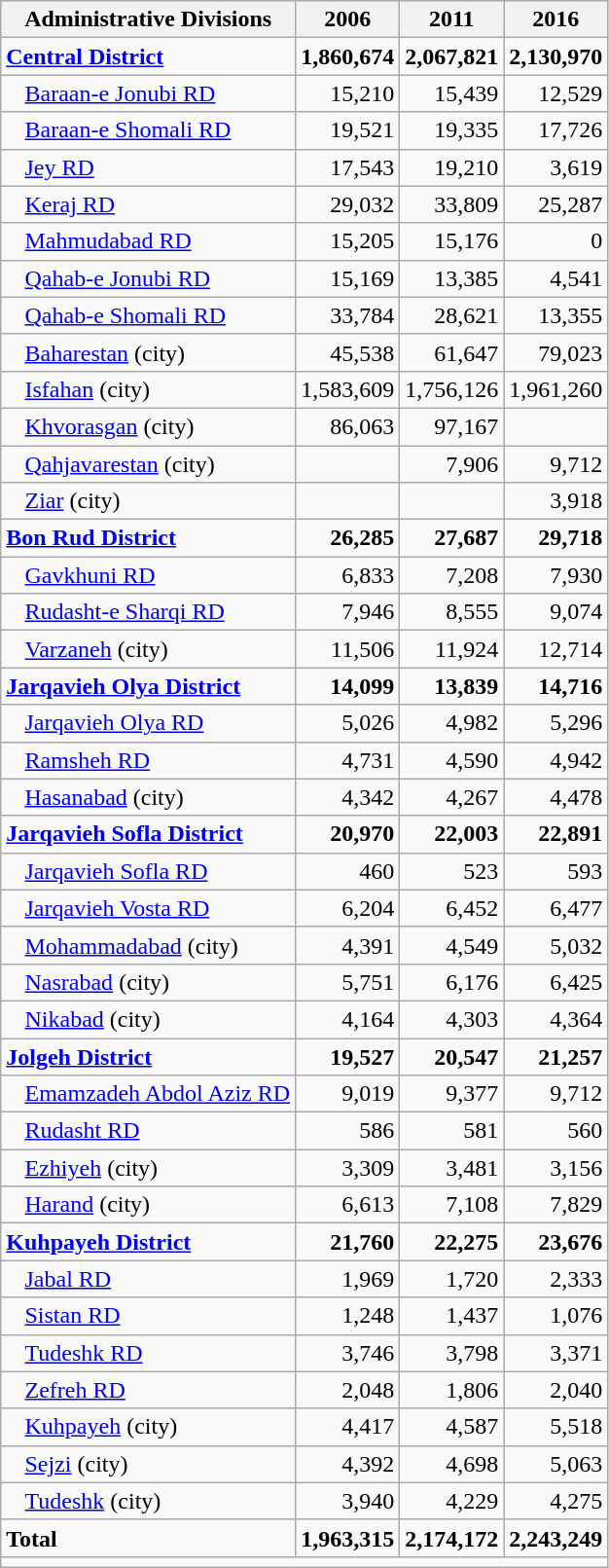<table class="wikitable">
<tr>
<th>Administrative Divisions</th>
<th>2006</th>
<th>2011</th>
<th>2016</th>
</tr>
<tr>
<td><strong><a href='#'>Central District</a></strong></td>
<td style="text-align: right;"><strong>1,860,674</strong></td>
<td style="text-align: right;"><strong>2,067,821</strong></td>
<td style="text-align: right;"><strong>2,130,970</strong></td>
</tr>
<tr>
<td style="padding-left: 1em;"><a href='#'>Baraan-e Jonubi RD</a></td>
<td style="text-align: right;">15,210</td>
<td style="text-align: right;">15,439</td>
<td style="text-align: right;">12,529</td>
</tr>
<tr>
<td style="padding-left: 1em;"><a href='#'>Baraan-e Shomali RD</a></td>
<td style="text-align: right;">19,521</td>
<td style="text-align: right;">19,335</td>
<td style="text-align: right;">17,726</td>
</tr>
<tr>
<td style="padding-left: 1em;"><a href='#'>Jey RD</a></td>
<td style="text-align: right;">17,543</td>
<td style="text-align: right;">19,210</td>
<td style="text-align: right;">3,619</td>
</tr>
<tr>
<td style="padding-left: 1em;"><a href='#'>Keraj RD</a></td>
<td style="text-align: right;">29,032</td>
<td style="text-align: right;">33,809</td>
<td style="text-align: right;">25,287</td>
</tr>
<tr>
<td style="padding-left: 1em;"><a href='#'>Mahmudabad RD</a></td>
<td style="text-align: right;">15,205</td>
<td style="text-align: right;">15,176</td>
<td style="text-align: right;">0</td>
</tr>
<tr>
<td style="padding-left: 1em;"><a href='#'>Qahab-e Jonubi RD</a></td>
<td style="text-align: right;">15,169</td>
<td style="text-align: right;">13,385</td>
<td style="text-align: right;">4,541</td>
</tr>
<tr>
<td style="padding-left: 1em;"><a href='#'>Qahab-e Shomali RD</a></td>
<td style="text-align: right;">33,784</td>
<td style="text-align: right;">28,621</td>
<td style="text-align: right;">13,355</td>
</tr>
<tr>
<td style="padding-left: 1em;"><a href='#'>Baharestan</a> (city)</td>
<td style="text-align: right;">45,538</td>
<td style="text-align: right;">61,647</td>
<td style="text-align: right;">79,023</td>
</tr>
<tr>
<td style="padding-left: 1em;"><a href='#'>Isfahan</a> (city)</td>
<td style="text-align: right;">1,583,609</td>
<td style="text-align: right;">1,756,126</td>
<td style="text-align: right;">1,961,260</td>
</tr>
<tr>
<td style="padding-left: 1em;"><a href='#'>Khvorasgan</a> (city)</td>
<td style="text-align: right;">86,063</td>
<td style="text-align: right;">97,167</td>
<td style="text-align: right;"></td>
</tr>
<tr>
<td style="padding-left: 1em;"><a href='#'>Qahjavarestan</a> (city)</td>
<td style="text-align: right;"></td>
<td style="text-align: right;">7,906</td>
<td style="text-align: right;">9,712</td>
</tr>
<tr>
<td style="padding-left: 1em;"><a href='#'>Ziar</a> (city)</td>
<td style="text-align: right;"></td>
<td style="text-align: right;"></td>
<td style="text-align: right;">3,918</td>
</tr>
<tr>
<td><strong><a href='#'>Bon Rud District</a></strong></td>
<td style="text-align: right;"><strong>26,285</strong></td>
<td style="text-align: right;"><strong>27,687</strong></td>
<td style="text-align: right;"><strong>29,718</strong></td>
</tr>
<tr>
<td style="padding-left: 1em;"><a href='#'>Gavkhuni RD</a></td>
<td style="text-align: right;">6,833</td>
<td style="text-align: right;">7,208</td>
<td style="text-align: right;">7,930</td>
</tr>
<tr>
<td style="padding-left: 1em;"><a href='#'>Rudasht-e Sharqi RD</a></td>
<td style="text-align: right;">7,946</td>
<td style="text-align: right;">8,555</td>
<td style="text-align: right;">9,074</td>
</tr>
<tr>
<td style="padding-left: 1em;"><a href='#'>Varzaneh</a> (city)</td>
<td style="text-align: right;">11,506</td>
<td style="text-align: right;">11,924</td>
<td style="text-align: right;">12,714</td>
</tr>
<tr>
<td><strong><a href='#'>Jarqavieh Olya District</a></strong></td>
<td style="text-align: right;"><strong>14,099</strong></td>
<td style="text-align: right;"><strong>13,839</strong></td>
<td style="text-align: right;"><strong>14,716</strong></td>
</tr>
<tr>
<td style="padding-left: 1em;"><a href='#'>Jarqavieh Olya RD</a></td>
<td style="text-align: right;">5,026</td>
<td style="text-align: right;">4,982</td>
<td style="text-align: right;">5,296</td>
</tr>
<tr>
<td style="padding-left: 1em;"><a href='#'>Ramsheh RD</a></td>
<td style="text-align: right;">4,731</td>
<td style="text-align: right;">4,590</td>
<td style="text-align: right;">4,942</td>
</tr>
<tr>
<td style="padding-left: 1em;"><a href='#'>Hasanabad</a> (city)</td>
<td style="text-align: right;">4,342</td>
<td style="text-align: right;">4,267</td>
<td style="text-align: right;">4,478</td>
</tr>
<tr>
<td><strong><a href='#'>Jarqavieh Sofla District</a></strong></td>
<td style="text-align: right;"><strong>20,970</strong></td>
<td style="text-align: right;"><strong>22,003</strong></td>
<td style="text-align: right;"><strong>22,891</strong></td>
</tr>
<tr>
<td style="padding-left: 1em;"><a href='#'>Jarqavieh Sofla RD</a></td>
<td style="text-align: right;">460</td>
<td style="text-align: right;">523</td>
<td style="text-align: right;">593</td>
</tr>
<tr>
<td style="padding-left: 1em;"><a href='#'>Jarqavieh Vosta RD</a></td>
<td style="text-align: right;">6,204</td>
<td style="text-align: right;">6,452</td>
<td style="text-align: right;">6,477</td>
</tr>
<tr>
<td style="padding-left: 1em;"><a href='#'>Mohammadabad</a> (city)</td>
<td style="text-align: right;">4,391</td>
<td style="text-align: right;">4,549</td>
<td style="text-align: right;">5,032</td>
</tr>
<tr>
<td style="padding-left: 1em;"><a href='#'>Nasrabad</a> (city)</td>
<td style="text-align: right;">5,751</td>
<td style="text-align: right;">6,176</td>
<td style="text-align: right;">6,425</td>
</tr>
<tr>
<td style="padding-left: 1em;"><a href='#'>Nikabad</a> (city)</td>
<td style="text-align: right;">4,164</td>
<td style="text-align: right;">4,303</td>
<td style="text-align: right;">4,364</td>
</tr>
<tr>
<td><strong><a href='#'>Jolgeh District</a></strong></td>
<td style="text-align: right;"><strong>19,527</strong></td>
<td style="text-align: right;"><strong>20,547</strong></td>
<td style="text-align: right;"><strong>21,257</strong></td>
</tr>
<tr>
<td style="padding-left: 1em;"><a href='#'>Emamzadeh Abdol Aziz RD</a></td>
<td style="text-align: right;">9,019</td>
<td style="text-align: right;">9,377</td>
<td style="text-align: right;">9,712</td>
</tr>
<tr>
<td style="padding-left: 1em;"><a href='#'>Rudasht RD</a></td>
<td style="text-align: right;">586</td>
<td style="text-align: right;">581</td>
<td style="text-align: right;">560</td>
</tr>
<tr>
<td style="padding-left: 1em;"><a href='#'>Ezhiyeh</a> (city)</td>
<td style="text-align: right;">3,309</td>
<td style="text-align: right;">3,481</td>
<td style="text-align: right;">3,156</td>
</tr>
<tr>
<td style="padding-left: 1em;"><a href='#'>Harand</a> (city)</td>
<td style="text-align: right;">6,613</td>
<td style="text-align: right;">7,108</td>
<td style="text-align: right;">7,829</td>
</tr>
<tr>
<td><strong><a href='#'>Kuhpayeh District</a></strong></td>
<td style="text-align: right;"><strong>21,760</strong></td>
<td style="text-align: right;"><strong>22,275</strong></td>
<td style="text-align: right;"><strong>23,676</strong></td>
</tr>
<tr>
<td style="padding-left: 1em;"><a href='#'>Jabal RD</a></td>
<td style="text-align: right;">1,969</td>
<td style="text-align: right;">1,720</td>
<td style="text-align: right;">2,333</td>
</tr>
<tr>
<td style="padding-left: 1em;"><a href='#'>Sistan RD</a></td>
<td style="text-align: right;">1,248</td>
<td style="text-align: right;">1,437</td>
<td style="text-align: right;">1,076</td>
</tr>
<tr>
<td style="padding-left: 1em;"><a href='#'>Tudeshk RD</a></td>
<td style="text-align: right;">3,746</td>
<td style="text-align: right;">3,798</td>
<td style="text-align: right;">3,371</td>
</tr>
<tr>
<td style="padding-left: 1em;"><a href='#'>Zefreh RD</a></td>
<td style="text-align: right;">2,048</td>
<td style="text-align: right;">1,806</td>
<td style="text-align: right;">2,040</td>
</tr>
<tr>
<td style="padding-left: 1em;"><a href='#'>Kuhpayeh</a> (city)</td>
<td style="text-align: right;">4,417</td>
<td style="text-align: right;">4,587</td>
<td style="text-align: right;">5,518</td>
</tr>
<tr>
<td style="padding-left: 1em;"><a href='#'>Sejzi</a> (city)</td>
<td style="text-align: right;">4,392</td>
<td style="text-align: right;">4,698</td>
<td style="text-align: right;">5,063</td>
</tr>
<tr>
<td style="padding-left: 1em;"><a href='#'>Tudeshk</a> (city)</td>
<td style="text-align: right;">3,940</td>
<td style="text-align: right;">4,229</td>
<td style="text-align: right;">4,275</td>
</tr>
<tr>
<td><strong>Total</strong></td>
<td style="text-align: right;"><strong>1,963,315</strong></td>
<td style="text-align: right;"><strong>2,174,172</strong></td>
<td style="text-align: right;"><strong>2,243,249</strong></td>
</tr>
<tr>
<td colspan=4></td>
</tr>
</table>
